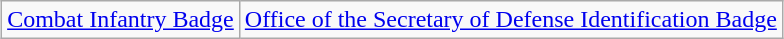<table class="wikitable" style="margin:1em auto; text-align:center;">
<tr>
<td colspan="5"><a href='#'>Combat Infantry Badge</a></td>
<td colspan="5"><a href='#'>Office of the Secretary of Defense Identification Badge</a></td>
</tr>
</table>
